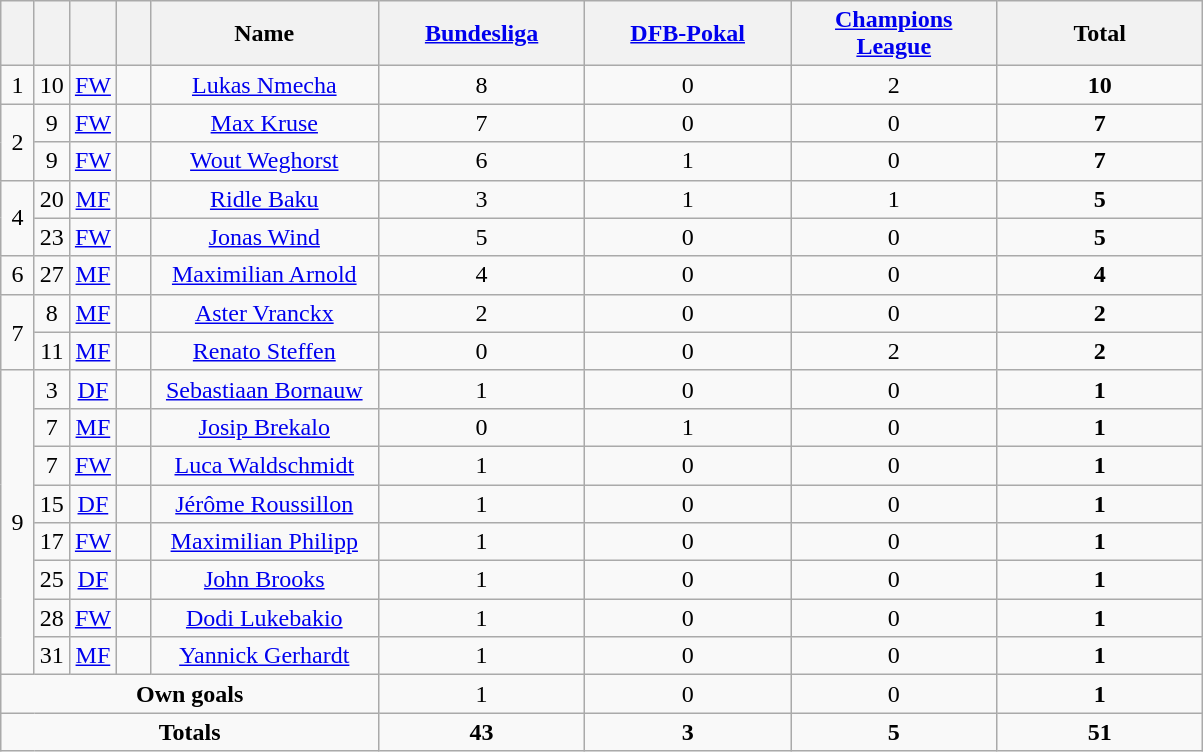<table class="wikitable" style="text-align:center">
<tr>
<th width=15></th>
<th width=15></th>
<th width=15></th>
<th width=15></th>
<th width=145>Name</th>
<th width=130><a href='#'>Bundesliga</a></th>
<th width=130><a href='#'>DFB-Pokal</a></th>
<th width=130><a href='#'>Champions League</a></th>
<th width=130>Total</th>
</tr>
<tr>
<td rowspan=1>1</td>
<td>10</td>
<td><a href='#'>FW</a></td>
<td></td>
<td><a href='#'>Lukas Nmecha</a></td>
<td>8</td>
<td>0</td>
<td>2</td>
<td><strong>10</strong></td>
</tr>
<tr>
<td rowspan=2>2</td>
<td>9</td>
<td><a href='#'>FW</a></td>
<td></td>
<td><a href='#'>Max Kruse</a></td>
<td>7</td>
<td>0</td>
<td>0</td>
<td><strong>7</strong></td>
</tr>
<tr>
<td>9</td>
<td><a href='#'>FW</a></td>
<td></td>
<td><a href='#'>Wout Weghorst</a></td>
<td>6</td>
<td>1</td>
<td>0</td>
<td><strong>7</strong></td>
</tr>
<tr>
<td rowspan=2>4</td>
<td>20</td>
<td><a href='#'>MF</a></td>
<td></td>
<td><a href='#'>Ridle Baku</a></td>
<td>3</td>
<td>1</td>
<td>1</td>
<td><strong>5</strong></td>
</tr>
<tr>
<td>23</td>
<td><a href='#'>FW</a></td>
<td></td>
<td><a href='#'>Jonas Wind</a></td>
<td>5</td>
<td>0</td>
<td>0</td>
<td><strong>5</strong></td>
</tr>
<tr>
<td rowspan=1>6</td>
<td>27</td>
<td><a href='#'>MF</a></td>
<td></td>
<td><a href='#'>Maximilian Arnold</a></td>
<td>4</td>
<td>0</td>
<td>0</td>
<td><strong>4</strong></td>
</tr>
<tr>
<td rowspan=2>7</td>
<td>8</td>
<td><a href='#'>MF</a></td>
<td></td>
<td><a href='#'>Aster Vranckx</a></td>
<td>2</td>
<td>0</td>
<td>0</td>
<td><strong>2</strong></td>
</tr>
<tr>
<td>11</td>
<td><a href='#'>MF</a></td>
<td></td>
<td><a href='#'>Renato Steffen</a></td>
<td>0</td>
<td>0</td>
<td>2</td>
<td><strong>2</strong></td>
</tr>
<tr>
<td rowspan=8>9</td>
<td>3</td>
<td><a href='#'>DF</a></td>
<td></td>
<td><a href='#'>Sebastiaan Bornauw</a></td>
<td>1</td>
<td>0</td>
<td>0</td>
<td><strong>1</strong></td>
</tr>
<tr>
<td>7</td>
<td><a href='#'>MF</a></td>
<td></td>
<td><a href='#'>Josip Brekalo</a></td>
<td>0</td>
<td>1</td>
<td>0</td>
<td><strong>1</strong></td>
</tr>
<tr>
<td>7</td>
<td><a href='#'>FW</a></td>
<td></td>
<td><a href='#'>Luca Waldschmidt</a></td>
<td>1</td>
<td>0</td>
<td>0</td>
<td><strong>1</strong></td>
</tr>
<tr>
<td>15</td>
<td><a href='#'>DF</a></td>
<td></td>
<td><a href='#'>Jérôme Roussillon</a></td>
<td>1</td>
<td>0</td>
<td>0</td>
<td><strong>1</strong></td>
</tr>
<tr>
<td>17</td>
<td><a href='#'>FW</a></td>
<td></td>
<td><a href='#'>Maximilian Philipp</a></td>
<td>1</td>
<td>0</td>
<td>0</td>
<td><strong>1</strong></td>
</tr>
<tr>
<td>25</td>
<td><a href='#'>DF</a></td>
<td></td>
<td><a href='#'>John Brooks</a></td>
<td>1</td>
<td>0</td>
<td>0</td>
<td><strong>1</strong></td>
</tr>
<tr>
<td>28</td>
<td><a href='#'>FW</a></td>
<td></td>
<td><a href='#'>Dodi Lukebakio</a></td>
<td>1</td>
<td>0</td>
<td>0</td>
<td><strong>1</strong></td>
</tr>
<tr>
<td>31</td>
<td><a href='#'>MF</a></td>
<td></td>
<td><a href='#'>Yannick Gerhardt</a></td>
<td>1</td>
<td>0</td>
<td>0</td>
<td><strong>1</strong></td>
</tr>
<tr>
<td colspan=5><strong>Own goals</strong></td>
<td>1</td>
<td>0</td>
<td>0</td>
<td><strong>1</strong></td>
</tr>
<tr>
<td colspan=5><strong>Totals</strong></td>
<td><strong>43</strong></td>
<td><strong>3</strong></td>
<td><strong>5</strong></td>
<td><strong>51</strong></td>
</tr>
</table>
